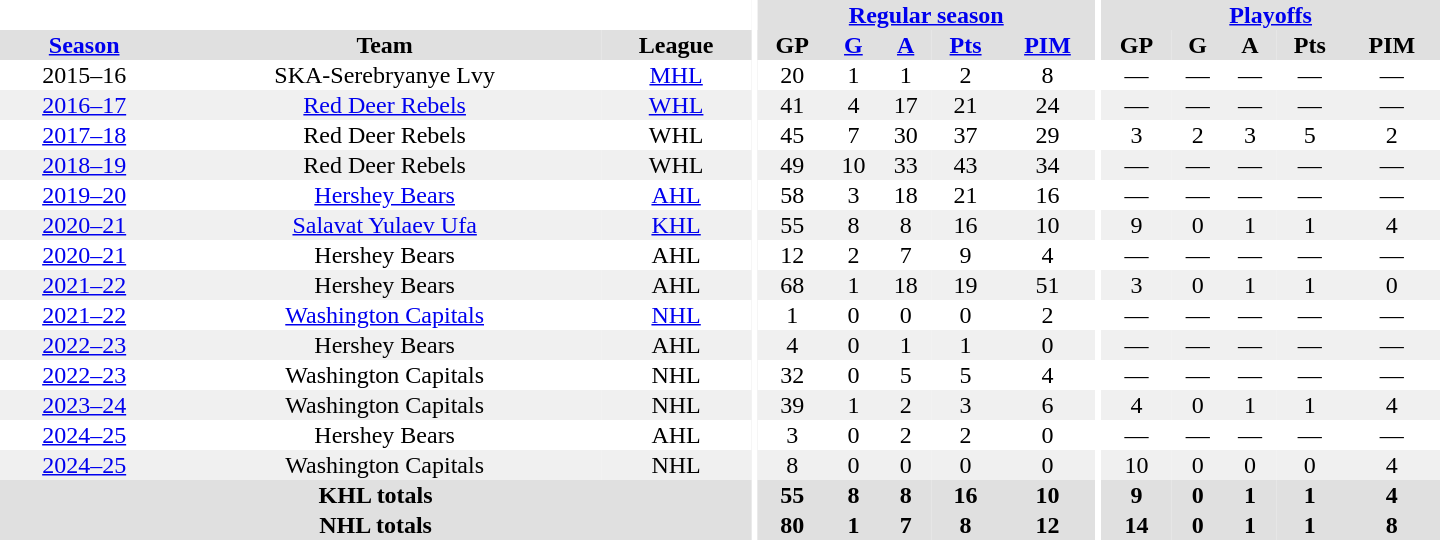<table border="0" cellpadding="1" cellspacing="0" style="text-align:center; width:60em">
<tr bgcolor="#e0e0e0">
<th colspan="3" bgcolor="#ffffff"></th>
<th rowspan="99" bgcolor="#ffffff"></th>
<th colspan="5"><a href='#'>Regular season</a></th>
<th rowspan="99" bgcolor="#ffffff"></th>
<th colspan="5"><a href='#'>Playoffs</a></th>
</tr>
<tr bgcolor="#e0e0e0">
<th><a href='#'>Season</a></th>
<th>Team</th>
<th>League</th>
<th>GP</th>
<th><a href='#'>G</a></th>
<th><a href='#'>A</a></th>
<th><a href='#'>Pts</a></th>
<th><a href='#'>PIM</a></th>
<th>GP</th>
<th>G</th>
<th>A</th>
<th>Pts</th>
<th>PIM</th>
</tr>
<tr>
<td>2015–16</td>
<td>SKA-Serebryanye Lvy</td>
<td><a href='#'>MHL</a></td>
<td>20</td>
<td>1</td>
<td>1</td>
<td>2</td>
<td>8</td>
<td>—</td>
<td>—</td>
<td>—</td>
<td>—</td>
<td>—</td>
</tr>
<tr bgcolor="#f0f0f0">
<td><a href='#'>2016–17</a></td>
<td><a href='#'>Red Deer Rebels</a></td>
<td><a href='#'>WHL</a></td>
<td>41</td>
<td>4</td>
<td>17</td>
<td>21</td>
<td>24</td>
<td>—</td>
<td>—</td>
<td>—</td>
<td>—</td>
<td>—</td>
</tr>
<tr>
<td><a href='#'>2017–18</a></td>
<td>Red Deer Rebels</td>
<td>WHL</td>
<td>45</td>
<td>7</td>
<td>30</td>
<td>37</td>
<td>29</td>
<td>3</td>
<td>2</td>
<td>3</td>
<td>5</td>
<td>2</td>
</tr>
<tr bgcolor="#f0f0f0">
<td><a href='#'>2018–19</a></td>
<td>Red Deer Rebels</td>
<td>WHL</td>
<td>49</td>
<td>10</td>
<td>33</td>
<td>43</td>
<td>34</td>
<td>—</td>
<td>—</td>
<td>—</td>
<td>—</td>
<td>—</td>
</tr>
<tr>
<td><a href='#'>2019–20</a></td>
<td><a href='#'>Hershey Bears</a></td>
<td><a href='#'>AHL</a></td>
<td>58</td>
<td>3</td>
<td>18</td>
<td>21</td>
<td>16</td>
<td>—</td>
<td>—</td>
<td>—</td>
<td>—</td>
<td>—</td>
</tr>
<tr bgcolor="#f0f0f0">
<td><a href='#'>2020–21</a></td>
<td><a href='#'>Salavat Yulaev Ufa</a></td>
<td><a href='#'>KHL</a></td>
<td>55</td>
<td>8</td>
<td>8</td>
<td>16</td>
<td>10</td>
<td>9</td>
<td>0</td>
<td>1</td>
<td>1</td>
<td>4</td>
</tr>
<tr>
<td><a href='#'>2020–21</a></td>
<td>Hershey Bears</td>
<td>AHL</td>
<td>12</td>
<td>2</td>
<td>7</td>
<td>9</td>
<td>4</td>
<td>—</td>
<td>—</td>
<td>—</td>
<td>—</td>
<td>—</td>
</tr>
<tr bgcolor="#f0f0f0">
<td><a href='#'>2021–22</a></td>
<td>Hershey Bears</td>
<td>AHL</td>
<td>68</td>
<td>1</td>
<td>18</td>
<td>19</td>
<td>51</td>
<td>3</td>
<td>0</td>
<td>1</td>
<td>1</td>
<td>0</td>
</tr>
<tr>
<td><a href='#'>2021–22</a></td>
<td><a href='#'>Washington Capitals</a></td>
<td><a href='#'>NHL</a></td>
<td>1</td>
<td>0</td>
<td>0</td>
<td>0</td>
<td>2</td>
<td>—</td>
<td>—</td>
<td>—</td>
<td>—</td>
<td>—</td>
</tr>
<tr bgcolor="#f0f0f0">
<td><a href='#'>2022–23</a></td>
<td>Hershey Bears</td>
<td>AHL</td>
<td>4</td>
<td>0</td>
<td>1</td>
<td>1</td>
<td>0</td>
<td>—</td>
<td>—</td>
<td>—</td>
<td>—</td>
<td>—</td>
</tr>
<tr>
<td><a href='#'>2022–23</a></td>
<td>Washington Capitals</td>
<td>NHL</td>
<td>32</td>
<td>0</td>
<td>5</td>
<td>5</td>
<td>4</td>
<td>—</td>
<td>—</td>
<td>—</td>
<td>—</td>
<td>—</td>
</tr>
<tr bgcolor="#f0f0f0">
<td><a href='#'>2023–24</a></td>
<td>Washington Capitals</td>
<td>NHL</td>
<td>39</td>
<td>1</td>
<td>2</td>
<td>3</td>
<td>6</td>
<td>4</td>
<td>0</td>
<td>1</td>
<td>1</td>
<td>4</td>
</tr>
<tr>
<td><a href='#'>2024–25</a></td>
<td>Hershey Bears</td>
<td>AHL</td>
<td>3</td>
<td>0</td>
<td>2</td>
<td>2</td>
<td>0</td>
<td>—</td>
<td>—</td>
<td>—</td>
<td>—</td>
<td>—</td>
</tr>
<tr bgcolor="#f0f0f0">
<td><a href='#'>2024–25</a></td>
<td>Washington Capitals</td>
<td>NHL</td>
<td>8</td>
<td>0</td>
<td>0</td>
<td>0</td>
<td>0</td>
<td>10</td>
<td>0</td>
<td>0</td>
<td>0</td>
<td>4</td>
</tr>
<tr bgcolor="#e0e0e0">
<th colspan="3">KHL totals</th>
<th>55</th>
<th>8</th>
<th>8</th>
<th>16</th>
<th>10</th>
<th>9</th>
<th>0</th>
<th>1</th>
<th>1</th>
<th>4</th>
</tr>
<tr bgcolor="#e0e0e0">
<th colspan="3">NHL totals</th>
<th>80</th>
<th>1</th>
<th>7</th>
<th>8</th>
<th>12</th>
<th>14</th>
<th>0</th>
<th>1</th>
<th>1</th>
<th>8</th>
</tr>
</table>
